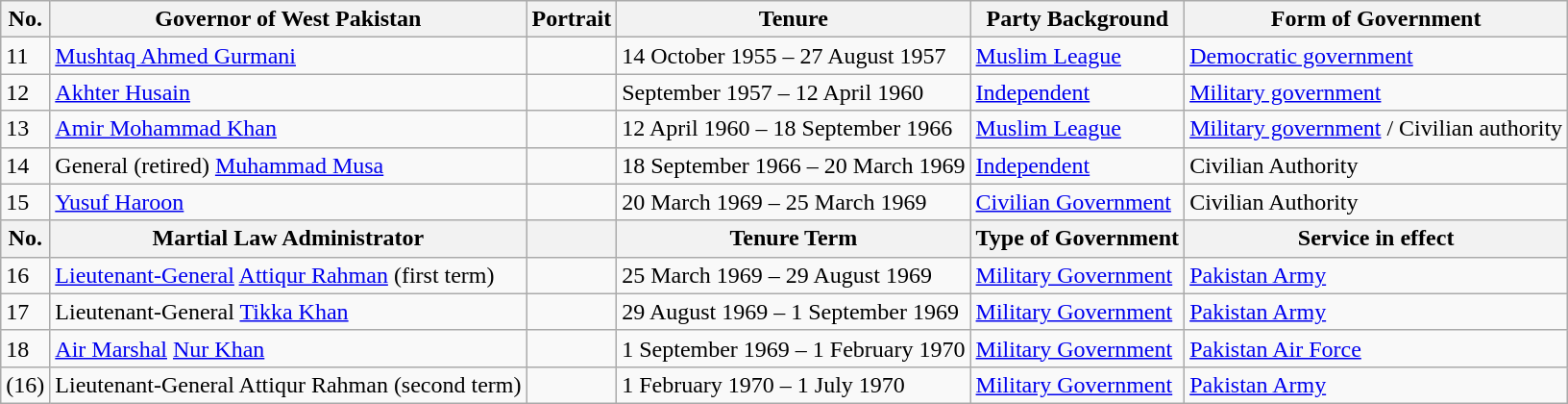<table class="wikitable">
<tr>
<th>No.</th>
<th>Governor of West Pakistan</th>
<th>Portrait</th>
<th>Tenure</th>
<th>Party Background</th>
<th>Form of Government</th>
</tr>
<tr>
<td>11</td>
<td><a href='#'>Mushtaq Ahmed Gurmani</a></td>
<td></td>
<td>14 October 1955 – 27 August 1957</td>
<td><a href='#'>Muslim League</a></td>
<td><a href='#'>Democratic government</a></td>
</tr>
<tr>
<td>12</td>
<td><a href='#'>Akhter Husain</a></td>
<td></td>
<td>September 1957 – 12 April 1960</td>
<td><a href='#'>Independent</a></td>
<td><a href='#'>Military government</a></td>
</tr>
<tr>
<td>13</td>
<td><a href='#'>Amir Mohammad Khan</a></td>
<td></td>
<td>12 April 1960 – 18 September 1966</td>
<td><a href='#'>Muslim League</a></td>
<td><a href='#'>Military government</a> / Civilian authority</td>
</tr>
<tr>
<td>14</td>
<td>General (retired) <a href='#'>Muhammad Musa</a></td>
<td></td>
<td>18 September 1966 – 20 March 1969</td>
<td><a href='#'>Independent</a></td>
<td>Civilian Authority</td>
</tr>
<tr>
<td>15</td>
<td><a href='#'>Yusuf Haroon</a></td>
<td></td>
<td>20 March 1969 – 25 March 1969</td>
<td><a href='#'>Civilian Government</a></td>
<td>Civilian Authority</td>
</tr>
<tr>
<th>No.</th>
<th>Martial Law Administrator</th>
<th></th>
<th>Tenure Term</th>
<th>Type of Government</th>
<th>Service in effect</th>
</tr>
<tr>
<td>16</td>
<td><a href='#'>Lieutenant-General</a> <a href='#'>Attiqur Rahman</a> (first term)</td>
<td></td>
<td>25 March 1969 – 29 August 1969</td>
<td><a href='#'>Military Government</a></td>
<td><a href='#'>Pakistan Army</a></td>
</tr>
<tr>
<td>17</td>
<td>Lieutenant-General <a href='#'>Tikka Khan</a></td>
<td></td>
<td>29 August 1969 – 1 September 1969</td>
<td><a href='#'>Military Government</a></td>
<td><a href='#'>Pakistan Army</a></td>
</tr>
<tr>
<td>18</td>
<td><a href='#'>Air Marshal</a> <a href='#'>Nur Khan</a></td>
<td></td>
<td>1 September 1969 – 1 February 1970</td>
<td><a href='#'>Military Government</a></td>
<td><a href='#'>Pakistan Air Force</a></td>
</tr>
<tr>
<td>(16)</td>
<td>Lieutenant-General Attiqur Rahman (second term)</td>
<td></td>
<td>1 February 1970 – 1 July 1970</td>
<td><a href='#'>Military Government</a></td>
<td><a href='#'>Pakistan Army</a></td>
</tr>
</table>
